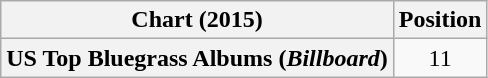<table class="wikitable plainrowheaders" style="text-align:center">
<tr>
<th scope="col">Chart (2015)</th>
<th scope="col">Position</th>
</tr>
<tr>
<th scope="row">US Top Bluegrass Albums (<em>Billboard</em>)</th>
<td>11</td>
</tr>
</table>
